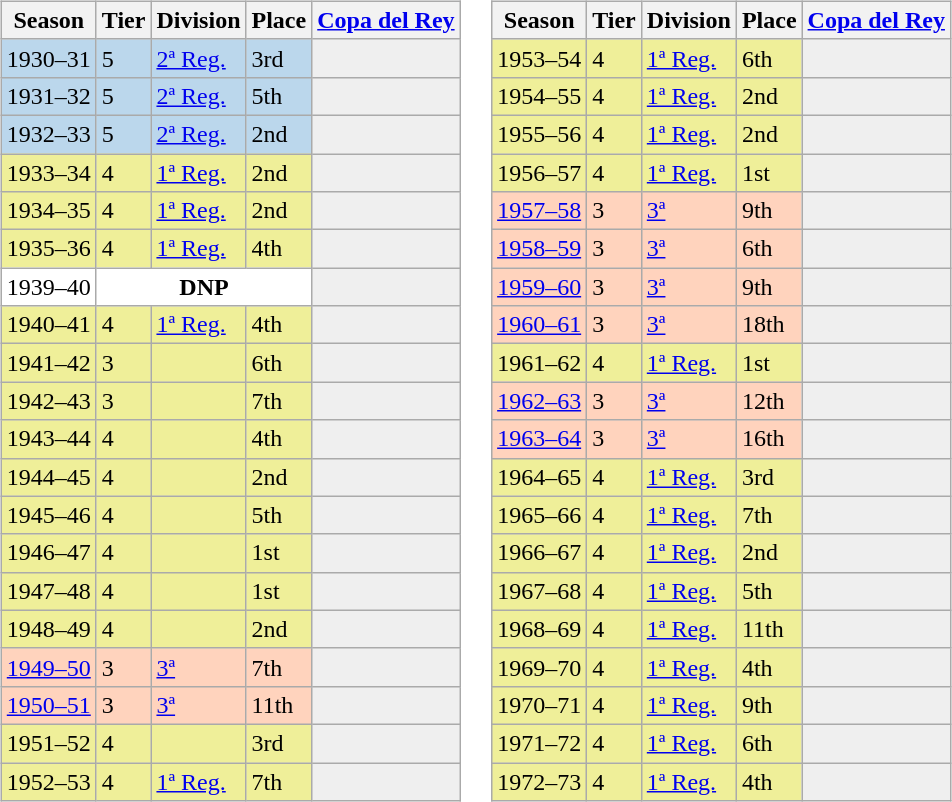<table>
<tr>
<td valign="top" width=0%><br><table class="wikitable">
<tr style="background:#f0f6fa;">
<th>Season</th>
<th>Tier</th>
<th>Division</th>
<th>Place</th>
<th><a href='#'>Copa del Rey</a></th>
</tr>
<tr>
<td style="background:#BBD7EC;">1930–31</td>
<td style="background:#BBD7EC;">5</td>
<td style="background:#BBD7EC;"><a href='#'>2ª Reg.</a></td>
<td style="background:#BBD7EC;">3rd</td>
<td style="background:#efefef;"></td>
</tr>
<tr>
<td style="background:#BBD7EC;">1931–32</td>
<td style="background:#BBD7EC;">5</td>
<td style="background:#BBD7EC;"><a href='#'>2ª Reg.</a></td>
<td style="background:#BBD7EC;">5th</td>
<td style="background:#efefef;"></td>
</tr>
<tr>
<td style="background:#BBD7EC;">1932–33</td>
<td style="background:#BBD7EC;">5</td>
<td style="background:#BBD7EC;"><a href='#'>2ª Reg.</a></td>
<td style="background:#BBD7EC;">2nd</td>
<td style="background:#efefef;"></td>
</tr>
<tr>
<td style="background:#EFEF99;">1933–34</td>
<td style="background:#EFEF99;">4</td>
<td style="background:#EFEF99;"><a href='#'>1ª Reg.</a></td>
<td style="background:#EFEF99;">2nd</td>
<td style="background:#efefef;"></td>
</tr>
<tr>
<td style="background:#EFEF99;">1934–35</td>
<td style="background:#EFEF99;">4</td>
<td style="background:#EFEF99;"><a href='#'>1ª Reg.</a></td>
<td style="background:#EFEF99;">2nd</td>
<td style="background:#efefef;"></td>
</tr>
<tr>
<td style="background:#EFEF99;">1935–36</td>
<td style="background:#EFEF99;">4</td>
<td style="background:#EFEF99;"><a href='#'>1ª Reg.</a></td>
<td style="background:#EFEF99;">4th</td>
<td style="background:#efefef;"></td>
</tr>
<tr>
<td style="background:#FFFFFF;">1939–40</td>
<th style="background:#FFFFFF;" colspan="3">DNP</th>
<td style="background:#efefef;"></td>
</tr>
<tr>
<td style="background:#EFEF99;">1940–41</td>
<td style="background:#EFEF99;">4</td>
<td style="background:#EFEF99;"><a href='#'>1ª Reg.</a></td>
<td style="background:#EFEF99;">4th</td>
<td style="background:#efefef;"></td>
</tr>
<tr>
<td style="background:#EFEF99;">1941–42</td>
<td style="background:#EFEF99;">3</td>
<td style="background:#EFEF99;"></td>
<td style="background:#EFEF99;">6th</td>
<td style="background:#efefef;"></td>
</tr>
<tr>
<td style="background:#EFEF99;">1942–43</td>
<td style="background:#EFEF99;">3</td>
<td style="background:#EFEF99;"></td>
<td style="background:#EFEF99;">7th</td>
<td style="background:#efefef;"></td>
</tr>
<tr>
<td style="background:#EFEF99;">1943–44</td>
<td style="background:#EFEF99;">4</td>
<td style="background:#EFEF99;"></td>
<td style="background:#EFEF99;">4th</td>
<td style="background:#efefef;"></td>
</tr>
<tr>
<td style="background:#EFEF99;">1944–45</td>
<td style="background:#EFEF99;">4</td>
<td style="background:#EFEF99;"></td>
<td style="background:#EFEF99;">2nd</td>
<td style="background:#efefef;"></td>
</tr>
<tr>
<td style="background:#EFEF99;">1945–46</td>
<td style="background:#EFEF99;">4</td>
<td style="background:#EFEF99;"></td>
<td style="background:#EFEF99;">5th</td>
<td style="background:#efefef;"></td>
</tr>
<tr>
<td style="background:#EFEF99;">1946–47</td>
<td style="background:#EFEF99;">4</td>
<td style="background:#EFEF99;"></td>
<td style="background:#EFEF99;">1st</td>
<td style="background:#efefef;"></td>
</tr>
<tr>
<td style="background:#EFEF99;">1947–48</td>
<td style="background:#EFEF99;">4</td>
<td style="background:#EFEF99;"></td>
<td style="background:#EFEF99;">1st</td>
<td style="background:#efefef;"></td>
</tr>
<tr>
<td style="background:#EFEF99;">1948–49</td>
<td style="background:#EFEF99;">4</td>
<td style="background:#EFEF99;"></td>
<td style="background:#EFEF99;">2nd</td>
<td style="background:#efefef;"></td>
</tr>
<tr>
<td style="background:#FFD3BD;"><a href='#'>1949–50</a></td>
<td style="background:#FFD3BD;">3</td>
<td style="background:#FFD3BD;"><a href='#'>3ª</a></td>
<td style="background:#FFD3BD;">7th</td>
<td style="background:#efefef;"></td>
</tr>
<tr>
<td style="background:#FFD3BD;"><a href='#'>1950–51</a></td>
<td style="background:#FFD3BD;">3</td>
<td style="background:#FFD3BD;"><a href='#'>3ª</a></td>
<td style="background:#FFD3BD;">11th</td>
<td style="background:#efefef;"></td>
</tr>
<tr>
<td style="background:#EFEF99;">1951–52</td>
<td style="background:#EFEF99;">4</td>
<td style="background:#EFEF99;"></td>
<td style="background:#EFEF99;">3rd</td>
<td style="background:#efefef;"></td>
</tr>
<tr>
<td style="background:#EFEF99;">1952–53</td>
<td style="background:#EFEF99;">4</td>
<td style="background:#EFEF99;"><a href='#'>1ª Reg.</a></td>
<td style="background:#EFEF99;">7th</td>
<td style="background:#efefef;"></td>
</tr>
</table>
</td>
<td valign="top" width=0%><br><table class="wikitable">
<tr style="background:#f0f6fa;">
<th>Season</th>
<th>Tier</th>
<th>Division</th>
<th>Place</th>
<th><a href='#'>Copa del Rey</a></th>
</tr>
<tr>
<td style="background:#EFEF99;">1953–54</td>
<td style="background:#EFEF99;">4</td>
<td style="background:#EFEF99;"><a href='#'>1ª Reg.</a></td>
<td style="background:#EFEF99;">6th</td>
<td style="background:#efefef;"></td>
</tr>
<tr>
<td style="background:#EFEF99;">1954–55</td>
<td style="background:#EFEF99;">4</td>
<td style="background:#EFEF99;"><a href='#'>1ª Reg.</a></td>
<td style="background:#EFEF99;">2nd</td>
<td style="background:#efefef;"></td>
</tr>
<tr>
<td style="background:#EFEF99;">1955–56</td>
<td style="background:#EFEF99;">4</td>
<td style="background:#EFEF99;"><a href='#'>1ª Reg.</a></td>
<td style="background:#EFEF99;">2nd</td>
<td style="background:#efefef;"></td>
</tr>
<tr>
<td style="background:#EFEF99;">1956–57</td>
<td style="background:#EFEF99;">4</td>
<td style="background:#EFEF99;"><a href='#'>1ª Reg.</a></td>
<td style="background:#EFEF99;">1st</td>
<td style="background:#efefef;"></td>
</tr>
<tr>
<td style="background:#FFD3BD;"><a href='#'>1957–58</a></td>
<td style="background:#FFD3BD;">3</td>
<td style="background:#FFD3BD;"><a href='#'>3ª</a></td>
<td style="background:#FFD3BD;">9th</td>
<td style="background:#efefef;"></td>
</tr>
<tr>
<td style="background:#FFD3BD;"><a href='#'>1958–59</a></td>
<td style="background:#FFD3BD;">3</td>
<td style="background:#FFD3BD;"><a href='#'>3ª</a></td>
<td style="background:#FFD3BD;">6th</td>
<td style="background:#efefef;"></td>
</tr>
<tr>
<td style="background:#FFD3BD;"><a href='#'>1959–60</a></td>
<td style="background:#FFD3BD;">3</td>
<td style="background:#FFD3BD;"><a href='#'>3ª</a></td>
<td style="background:#FFD3BD;">9th</td>
<td style="background:#efefef;"></td>
</tr>
<tr>
<td style="background:#FFD3BD;"><a href='#'>1960–61</a></td>
<td style="background:#FFD3BD;">3</td>
<td style="background:#FFD3BD;"><a href='#'>3ª</a></td>
<td style="background:#FFD3BD;">18th</td>
<td style="background:#efefef;"></td>
</tr>
<tr>
<td style="background:#EFEF99;">1961–62</td>
<td style="background:#EFEF99;">4</td>
<td style="background:#EFEF99;"><a href='#'>1ª Reg.</a></td>
<td style="background:#EFEF99;">1st</td>
<td style="background:#efefef;"></td>
</tr>
<tr>
<td style="background:#FFD3BD;"><a href='#'>1962–63</a></td>
<td style="background:#FFD3BD;">3</td>
<td style="background:#FFD3BD;"><a href='#'>3ª</a></td>
<td style="background:#FFD3BD;">12th</td>
<td style="background:#efefef;"></td>
</tr>
<tr>
<td style="background:#FFD3BD;"><a href='#'>1963–64</a></td>
<td style="background:#FFD3BD;">3</td>
<td style="background:#FFD3BD;"><a href='#'>3ª</a></td>
<td style="background:#FFD3BD;">16th</td>
<td style="background:#efefef;"></td>
</tr>
<tr>
<td style="background:#EFEF99;">1964–65</td>
<td style="background:#EFEF99;">4</td>
<td style="background:#EFEF99;"><a href='#'>1ª Reg.</a></td>
<td style="background:#EFEF99;">3rd</td>
<td style="background:#efefef;"></td>
</tr>
<tr>
<td style="background:#EFEF99;">1965–66</td>
<td style="background:#EFEF99;">4</td>
<td style="background:#EFEF99;"><a href='#'>1ª Reg.</a></td>
<td style="background:#EFEF99;">7th</td>
<td style="background:#efefef;"></td>
</tr>
<tr>
<td style="background:#EFEF99;">1966–67</td>
<td style="background:#EFEF99;">4</td>
<td style="background:#EFEF99;"><a href='#'>1ª Reg.</a></td>
<td style="background:#EFEF99;">2nd</td>
<td style="background:#efefef;"></td>
</tr>
<tr>
<td style="background:#EFEF99;">1967–68</td>
<td style="background:#EFEF99;">4</td>
<td style="background:#EFEF99;"><a href='#'>1ª Reg.</a></td>
<td style="background:#EFEF99;">5th</td>
<td style="background:#efefef;"></td>
</tr>
<tr>
<td style="background:#EFEF99;">1968–69</td>
<td style="background:#EFEF99;">4</td>
<td style="background:#EFEF99;"><a href='#'>1ª Reg.</a></td>
<td style="background:#EFEF99;">11th</td>
<td style="background:#efefef;"></td>
</tr>
<tr>
<td style="background:#EFEF99;">1969–70</td>
<td style="background:#EFEF99;">4</td>
<td style="background:#EFEF99;"><a href='#'>1ª Reg.</a></td>
<td style="background:#EFEF99;">4th</td>
<td style="background:#efefef;"></td>
</tr>
<tr>
<td style="background:#EFEF99;">1970–71</td>
<td style="background:#EFEF99;">4</td>
<td style="background:#EFEF99;"><a href='#'>1ª Reg.</a></td>
<td style="background:#EFEF99;">9th</td>
<td style="background:#efefef;"></td>
</tr>
<tr>
<td style="background:#EFEF99;">1971–72</td>
<td style="background:#EFEF99;">4</td>
<td style="background:#EFEF99;"><a href='#'>1ª Reg.</a></td>
<td style="background:#EFEF99;">6th</td>
<td style="background:#efefef;"></td>
</tr>
<tr>
<td style="background:#EFEF99;">1972–73</td>
<td style="background:#EFEF99;">4</td>
<td style="background:#EFEF99;"><a href='#'>1ª Reg.</a></td>
<td style="background:#EFEF99;">4th</td>
<td style="background:#efefef;"></td>
</tr>
</table>
</td>
</tr>
</table>
